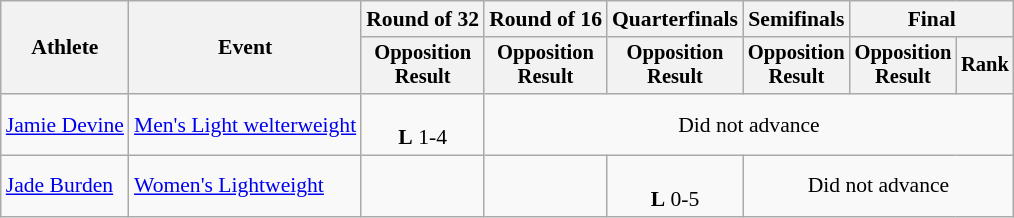<table class="wikitable" style="font-size:90%; text-align:center">
<tr>
<th rowspan=2>Athlete</th>
<th rowspan=2>Event</th>
<th>Round of 32</th>
<th>Round of 16</th>
<th>Quarterfinals</th>
<th>Semifinals</th>
<th colspan=2>Final</th>
</tr>
<tr style="font-size:95%">
<th>Opposition<br>Result</th>
<th>Opposition<br>Result</th>
<th>Opposition<br>Result</th>
<th>Opposition<br>Result</th>
<th>Opposition<br>Result</th>
<th>Rank</th>
</tr>
<tr>
<td align=left><a href='#'>Jamie Devine</a></td>
<td align=left><a href='#'>Men's Light welterweight</a></td>
<td><br><strong>L</strong> 1-4</td>
<td colspan=5>Did not advance</td>
</tr>
<tr>
<td align=left><a href='#'>Jade Burden</a></td>
<td align=left><a href='#'>Women's Lightweight</a></td>
<td></td>
<td></td>
<td><br><strong>L</strong> 0-5</td>
<td colspan=3>Did not advance</td>
</tr>
</table>
